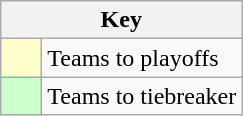<table class="wikitable" style="text-align: center;">
<tr>
<th colspan=2>Key</th>
</tr>
<tr>
<td style="background:#ffffcc; width:20px;"></td>
<td align=left>Teams to playoffs</td>
</tr>
<tr>
<td style="background:#ccffcc; width:20px;"></td>
<td align=left>Teams to tiebreaker</td>
</tr>
</table>
